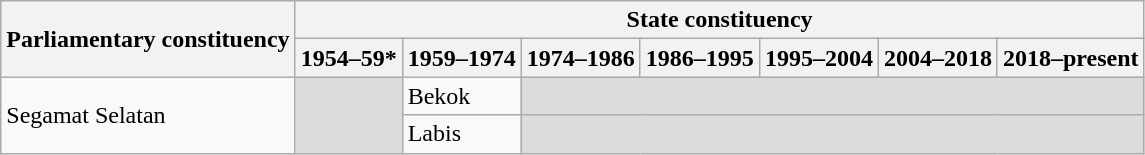<table class="wikitable">
<tr>
<th rowspan="2">Parliamentary constituency</th>
<th colspan="7">State constituency</th>
</tr>
<tr>
<th>1954–59*</th>
<th>1959–1974</th>
<th>1974–1986</th>
<th>1986–1995</th>
<th>1995–2004</th>
<th>2004–2018</th>
<th>2018–present</th>
</tr>
<tr>
<td rowspan="2">Segamat Selatan</td>
<td rowspan="2" bgcolor="dcdcdc"></td>
<td>Bekok</td>
<td colspan="5" bgcolor="dcdcdc"></td>
</tr>
<tr>
<td>Labis</td>
<td colspan="5" bgcolor="dcdcdc"></td>
</tr>
</table>
